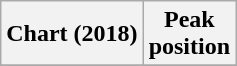<table class="wikitable plainrowheaders" style="text-align:center">
<tr>
<th scope="col">Chart (2018)</th>
<th scope="col">Peak<br>position</th>
</tr>
<tr>
</tr>
</table>
